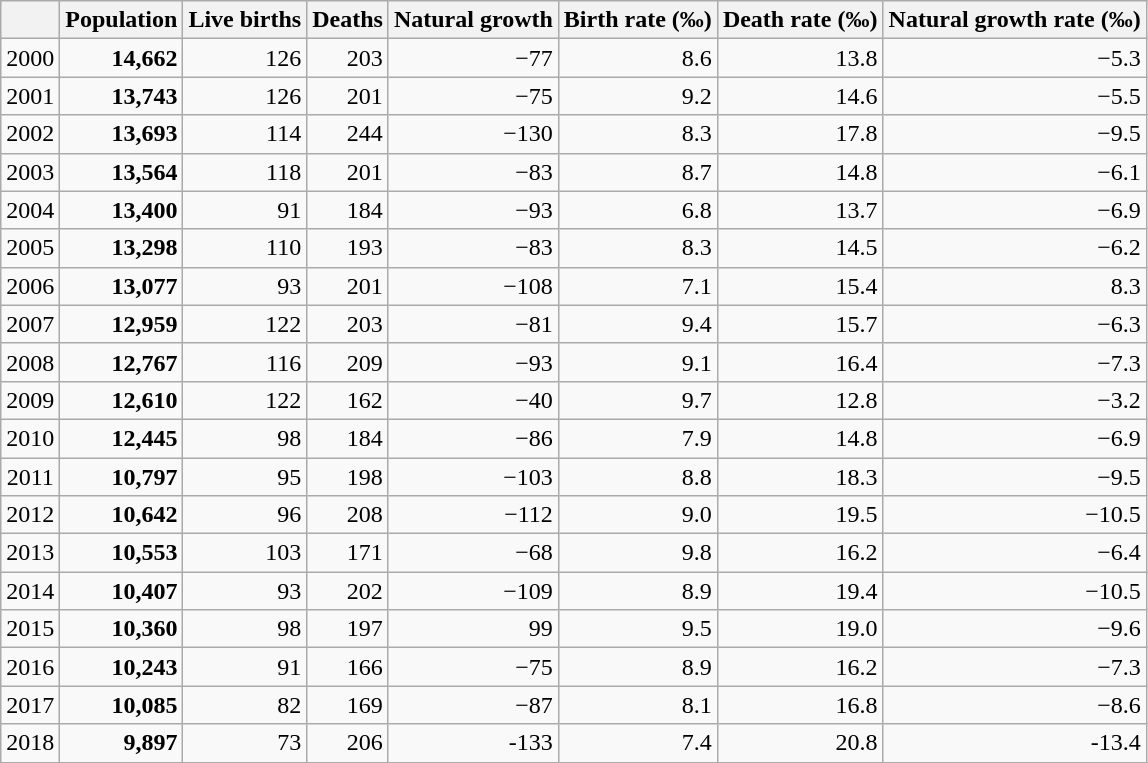<table class="wikitable sortable" style="text-align:right;">
<tr>
<th></th>
<th>Population</th>
<th>Live births</th>
<th>Deaths</th>
<th>Natural growth</th>
<th>Birth rate (‰)</th>
<th>Death rate (‰)</th>
<th>Natural growth rate (‰)</th>
</tr>
<tr>
<td align="center">2000</td>
<td><strong>14,662</strong></td>
<td>126</td>
<td>203</td>
<td>−77</td>
<td>8.6</td>
<td>13.8</td>
<td>−5.3</td>
</tr>
<tr>
<td align="center">2001</td>
<td><strong>13,743</strong></td>
<td>126</td>
<td>201</td>
<td>−75</td>
<td>9.2</td>
<td>14.6</td>
<td>−5.5</td>
</tr>
<tr>
<td align="center">2002</td>
<td><strong>13,693</strong></td>
<td>114</td>
<td>244</td>
<td>−130</td>
<td>8.3</td>
<td>17.8</td>
<td>−9.5</td>
</tr>
<tr>
<td align="center">2003</td>
<td><strong>13,564</strong></td>
<td>118</td>
<td>201</td>
<td>−83</td>
<td>8.7</td>
<td>14.8</td>
<td>−6.1</td>
</tr>
<tr>
<td align="center">2004</td>
<td><strong>13,400</strong></td>
<td>91</td>
<td>184</td>
<td>−93</td>
<td>6.8</td>
<td>13.7</td>
<td>−6.9</td>
</tr>
<tr>
<td align="center">2005</td>
<td><strong>13,298</strong></td>
<td>110</td>
<td>193</td>
<td>−83</td>
<td>8.3</td>
<td>14.5</td>
<td>−6.2</td>
</tr>
<tr>
<td align="center">2006</td>
<td><strong>13,077</strong></td>
<td>93</td>
<td>201</td>
<td>−108</td>
<td>7.1</td>
<td>15.4</td>
<td>8.3</td>
</tr>
<tr>
<td align="center">2007</td>
<td><strong>12,959</strong></td>
<td>122</td>
<td>203</td>
<td>−81</td>
<td>9.4</td>
<td>15.7</td>
<td>−6.3</td>
</tr>
<tr>
<td align="center">2008</td>
<td><strong>12,767</strong></td>
<td>116</td>
<td>209</td>
<td>−93</td>
<td>9.1</td>
<td>16.4</td>
<td>−7.3</td>
</tr>
<tr>
<td align="center">2009</td>
<td><strong>12,610</strong></td>
<td>122</td>
<td>162</td>
<td>−40</td>
<td>9.7</td>
<td>12.8</td>
<td>−3.2</td>
</tr>
<tr>
<td align="center">2010</td>
<td><strong>12,445</strong></td>
<td>98</td>
<td>184</td>
<td>−86</td>
<td>7.9</td>
<td>14.8</td>
<td>−6.9</td>
</tr>
<tr>
<td align="center">2011</td>
<td><strong>10,797</strong></td>
<td>95</td>
<td>198</td>
<td>−103</td>
<td>8.8</td>
<td>18.3</td>
<td>−9.5</td>
</tr>
<tr>
<td align="center">2012</td>
<td><strong>10,642</strong></td>
<td>96</td>
<td>208</td>
<td>−112</td>
<td>9.0</td>
<td>19.5</td>
<td>−10.5</td>
</tr>
<tr>
<td align="center">2013</td>
<td><strong>10,553</strong></td>
<td>103</td>
<td>171</td>
<td>−68</td>
<td>9.8</td>
<td>16.2</td>
<td>−6.4</td>
</tr>
<tr>
<td align="center">2014</td>
<td><strong> 10,407 </strong></td>
<td>93</td>
<td>202</td>
<td>−109</td>
<td>8.9</td>
<td>19.4</td>
<td>−10.5</td>
</tr>
<tr>
<td align="center">2015</td>
<td><strong>10,360</strong></td>
<td>98</td>
<td>197</td>
<td>99</td>
<td>9.5</td>
<td>19.0</td>
<td>−9.6</td>
</tr>
<tr>
<td align="center">2016</td>
<td><strong>10,243</strong></td>
<td>91</td>
<td>166</td>
<td>−75</td>
<td>8.9</td>
<td>16.2</td>
<td>−7.3</td>
</tr>
<tr>
<td align="center">2017</td>
<td><strong>10,085</strong></td>
<td>82</td>
<td>169</td>
<td>−87</td>
<td>8.1</td>
<td>16.8</td>
<td>−8.6</td>
</tr>
<tr>
<td align="center">2018</td>
<td><strong>9,897</strong></td>
<td>73</td>
<td>206</td>
<td>-133</td>
<td>7.4</td>
<td>20.8</td>
<td>-13.4</td>
</tr>
</table>
